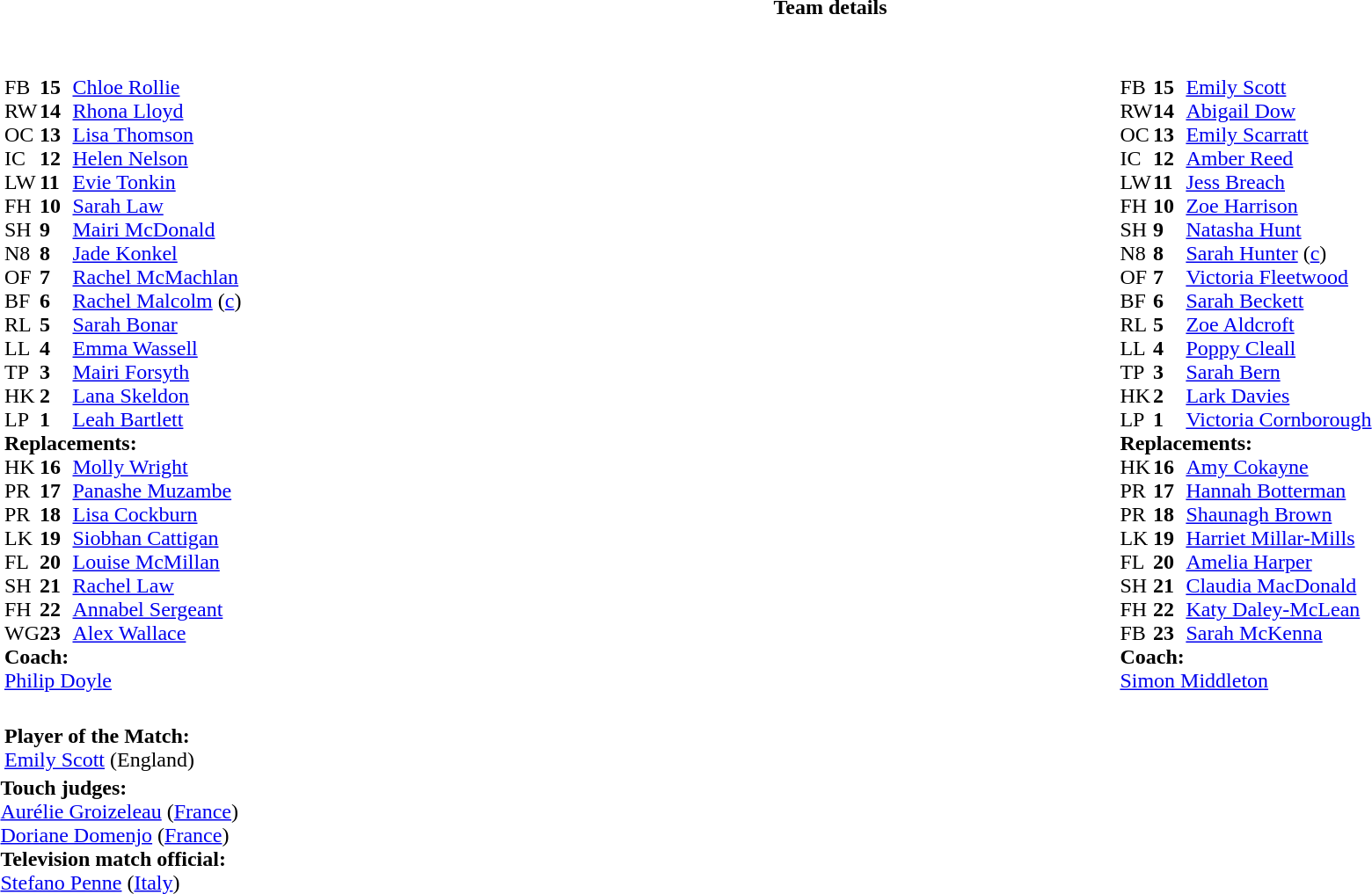<table border="0" style="width:100%" class="collapsible collapsed">
<tr>
<th>Team details</th>
</tr>
<tr>
<td><br><table style="width:100%">
<tr>
<td style="vertical-align:top;width:50%"><br><table cellspacing="0" cellpadding="0">
<tr>
<th width="25"></th>
<th width="25"></th>
</tr>
<tr>
<td style="vertical-align:top;width:0%"></td>
</tr>
<tr>
<td>FB</td>
<td><strong>15</strong></td>
<td><a href='#'>Chloe Rollie</a></td>
</tr>
<tr>
<td>RW</td>
<td><strong>14</strong></td>
<td><a href='#'>Rhona Lloyd</a></td>
</tr>
<tr>
<td>OC</td>
<td><strong>13</strong></td>
<td><a href='#'>Lisa Thomson</a></td>
</tr>
<tr>
<td>IC</td>
<td><strong>12</strong></td>
<td><a href='#'>Helen Nelson</a></td>
</tr>
<tr>
<td>LW</td>
<td><strong>11</strong></td>
<td><a href='#'>Evie Tonkin</a></td>
</tr>
<tr>
<td>FH</td>
<td><strong>10</strong></td>
<td><a href='#'>Sarah Law</a></td>
<td></td>
<td></td>
</tr>
<tr>
<td>SH</td>
<td><strong>9</strong></td>
<td><a href='#'>Mairi McDonald</a></td>
</tr>
<tr>
<td>N8</td>
<td><strong>8</strong></td>
<td><a href='#'>Jade Konkel</a></td>
</tr>
<tr>
<td>OF</td>
<td><strong>7</strong></td>
<td><a href='#'>Rachel McMachlan</a></td>
<td></td>
<td></td>
</tr>
<tr>
<td>BF</td>
<td><strong>6</strong></td>
<td><a href='#'>Rachel Malcolm</a> (<a href='#'>c</a>)</td>
</tr>
<tr>
<td>RL</td>
<td><strong>5</strong></td>
<td><a href='#'>Sarah Bonar</a></td>
</tr>
<tr>
<td>LL</td>
<td><strong>4</strong></td>
<td><a href='#'>Emma Wassell</a></td>
<td></td>
<td></td>
</tr>
<tr>
<td>TP</td>
<td><strong>3</strong></td>
<td><a href='#'>Mairi Forsyth</a></td>
<td></td>
<td></td>
<td></td>
<td></td>
</tr>
<tr>
<td>HK</td>
<td><strong>2</strong></td>
<td><a href='#'>Lana Skeldon</a></td>
<td></td>
<td></td>
<td></td>
<td></td>
</tr>
<tr>
<td>LP</td>
<td><strong>1</strong></td>
<td><a href='#'>Leah Bartlett</a></td>
<td></td>
<td></td>
</tr>
<tr>
<td colspan=3><strong>Replacements:</strong></td>
</tr>
<tr>
<td>HK</td>
<td><strong>16</strong></td>
<td><a href='#'>Molly Wright</a></td>
<td></td>
<td></td>
</tr>
<tr>
<td>PR</td>
<td><strong>17</strong></td>
<td><a href='#'>Panashe Muzambe</a></td>
<td></td>
<td></td>
</tr>
<tr>
<td>PR</td>
<td><strong>18</strong></td>
<td><a href='#'>Lisa Cockburn</a></td>
<td></td>
<td></td>
<td></td>
<td></td>
</tr>
<tr>
<td>LK</td>
<td><strong>19</strong></td>
<td><a href='#'>Siobhan Cattigan</a></td>
<td></td>
<td></td>
</tr>
<tr>
<td>FL</td>
<td><strong>20</strong></td>
<td><a href='#'>Louise McMillan</a></td>
<td></td>
<td></td>
<td></td>
<td></td>
</tr>
<tr>
<td>SH</td>
<td><strong>21</strong></td>
<td><a href='#'>Rachel Law</a></td>
</tr>
<tr>
<td>FH</td>
<td><strong>22</strong></td>
<td><a href='#'>Annabel Sergeant</a></td>
<td></td>
<td></td>
</tr>
<tr>
<td>WG</td>
<td><strong>23</strong></td>
<td><a href='#'>Alex Wallace</a></td>
</tr>
<tr>
<td colspan=3><strong>Coach:</strong></td>
</tr>
<tr>
<td colspan="4"><a href='#'>Philip Doyle</a></td>
</tr>
</table>
</td>
<td style="vertical-align:top"></td>
<td style="vertical-align:top; width:50%"><br><table cellspacing="0" cellpadding="0" style="margin:auto">
<tr>
<th width="25"></th>
<th width="25"></th>
</tr>
<tr>
<td>FB</td>
<td><strong>15</strong></td>
<td><a href='#'>Emily Scott</a></td>
</tr>
<tr>
<td>RW</td>
<td><strong>14</strong></td>
<td><a href='#'>Abigail Dow</a></td>
<td></td>
<td></td>
</tr>
<tr>
<td>OC</td>
<td><strong>13</strong></td>
<td><a href='#'>Emily Scarratt</a></td>
</tr>
<tr>
<td>IC</td>
<td><strong>12</strong></td>
<td><a href='#'>Amber Reed</a></td>
</tr>
<tr>
<td>LW</td>
<td><strong>11</strong></td>
<td><a href='#'>Jess Breach</a></td>
</tr>
<tr>
<td>FH</td>
<td><strong>10</strong></td>
<td><a href='#'>Zoe Harrison</a></td>
<td></td>
<td></td>
</tr>
<tr>
<td>SH</td>
<td><strong>9</strong></td>
<td><a href='#'>Natasha Hunt</a></td>
<td></td>
<td></td>
</tr>
<tr>
<td>N8</td>
<td><strong>8</strong></td>
<td><a href='#'>Sarah Hunter</a> (<a href='#'>c</a>)</td>
</tr>
<tr>
<td>OF</td>
<td><strong>7</strong></td>
<td><a href='#'>Victoria Fleetwood</a></td>
<td></td>
<td></td>
</tr>
<tr>
<td>BF</td>
<td><strong>6</strong></td>
<td><a href='#'>Sarah Beckett</a></td>
</tr>
<tr>
<td>RL</td>
<td><strong>5</strong></td>
<td><a href='#'>Zoe Aldcroft</a></td>
</tr>
<tr>
<td>LL</td>
<td><strong>4</strong></td>
<td><a href='#'>Poppy Cleall</a></td>
<td></td>
<td></td>
</tr>
<tr>
<td>TP</td>
<td><strong>3</strong></td>
<td><a href='#'>Sarah Bern</a></td>
<td></td>
<td></td>
</tr>
<tr>
<td>HK</td>
<td><strong>2</strong></td>
<td><a href='#'>Lark Davies</a></td>
<td></td>
<td></td>
</tr>
<tr>
<td>LP</td>
<td><strong>1</strong></td>
<td><a href='#'>Victoria Cornborough</a></td>
<td></td>
<td></td>
</tr>
<tr>
<td colspan=3><strong>Replacements:</strong></td>
</tr>
<tr>
<td>HK</td>
<td><strong>16</strong></td>
<td><a href='#'>Amy Cokayne</a></td>
<td></td>
<td></td>
</tr>
<tr>
<td>PR</td>
<td><strong>17</strong></td>
<td><a href='#'>Hannah Botterman</a></td>
<td></td>
<td></td>
</tr>
<tr>
<td>PR</td>
<td><strong>18</strong></td>
<td><a href='#'>Shaunagh Brown</a></td>
<td></td>
<td></td>
</tr>
<tr>
<td>LK</td>
<td><strong>19</strong></td>
<td><a href='#'>Harriet Millar-Mills</a></td>
<td></td>
<td></td>
</tr>
<tr>
<td>FL</td>
<td><strong>20</strong></td>
<td><a href='#'>Amelia Harper</a></td>
<td></td>
<td></td>
</tr>
<tr>
<td>SH</td>
<td><strong>21</strong></td>
<td><a href='#'>Claudia MacDonald</a></td>
<td></td>
<td></td>
</tr>
<tr>
<td>FH</td>
<td><strong>22</strong></td>
<td><a href='#'>Katy Daley-McLean</a></td>
<td></td>
<td></td>
</tr>
<tr>
<td>FB</td>
<td><strong>23</strong></td>
<td><a href='#'>Sarah McKenna</a></td>
<td></td>
<td></td>
</tr>
<tr>
<td colspan=3><strong>Coach:</strong></td>
</tr>
<tr>
<td colspan="4"><a href='#'>Simon Middleton</a></td>
</tr>
</table>
</td>
</tr>
</table>
<table style="width:100%">
<tr>
<td><br><strong>Player of the Match:</strong>
<br>
<a href='#'>Emily Scott</a> (England)</td>
</tr>
</table>
<strong>Touch judges:</strong>
<br><a href='#'>Aurélie Groizeleau</a> (<a href='#'>France</a>)
<br><a href='#'>Doriane Domenjo</a> (<a href='#'>France</a>)
<br><strong>Television match official:</strong>
<br><a href='#'>Stefano Penne</a> (<a href='#'>Italy</a>)</td>
</tr>
</table>
